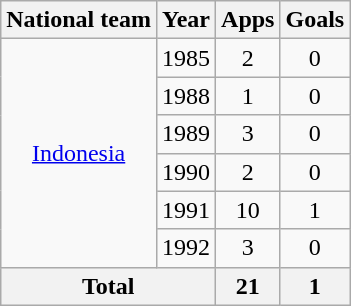<table class="wikitable" style="text-align:center">
<tr>
<th>National team</th>
<th>Year</th>
<th>Apps</th>
<th>Goals</th>
</tr>
<tr>
<td rowspan="6"><a href='#'>Indonesia</a></td>
<td>1985</td>
<td>2</td>
<td>0</td>
</tr>
<tr>
<td>1988</td>
<td>1</td>
<td>0</td>
</tr>
<tr>
<td>1989</td>
<td>3</td>
<td>0</td>
</tr>
<tr>
<td>1990</td>
<td>2</td>
<td>0</td>
</tr>
<tr>
<td>1991</td>
<td>10</td>
<td>1</td>
</tr>
<tr>
<td>1992</td>
<td>3</td>
<td>0</td>
</tr>
<tr>
<th colspan="2">Total</th>
<th>21</th>
<th>1</th>
</tr>
</table>
